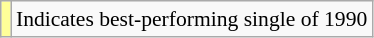<table class="wikitable" style="font-size:90%;">
<tr>
<td style="background-color:#FFFF99"></td>
<td>Indicates best-performing single of 1990</td>
</tr>
</table>
